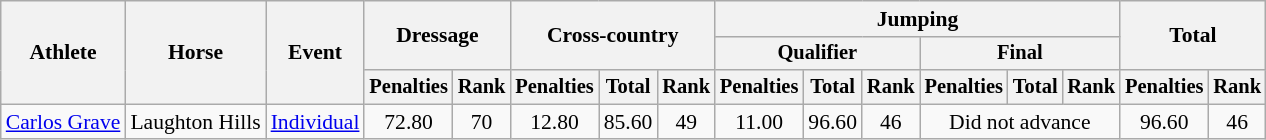<table class=wikitable style="font-size:90%">
<tr>
<th rowspan="3">Athlete</th>
<th rowspan="3">Horse</th>
<th rowspan="3">Event</th>
<th colspan="2" rowspan="2">Dressage</th>
<th colspan="3" rowspan="2">Cross-country</th>
<th colspan="6">Jumping</th>
<th colspan="2" rowspan="2">Total</th>
</tr>
<tr style="font-size:95%">
<th colspan="3">Qualifier</th>
<th colspan="3">Final</th>
</tr>
<tr style="font-size:95%">
<th>Penalties</th>
<th>Rank</th>
<th>Penalties</th>
<th>Total</th>
<th>Rank</th>
<th>Penalties</th>
<th>Total</th>
<th>Rank</th>
<th>Penalties</th>
<th>Total</th>
<th>Rank</th>
<th>Penalties</th>
<th>Rank</th>
</tr>
<tr align=center>
<td align=left><a href='#'>Carlos Grave</a></td>
<td align=left>Laughton Hills</td>
<td align=left><a href='#'>Individual</a></td>
<td>72.80</td>
<td>70</td>
<td>12.80</td>
<td>85.60</td>
<td>49</td>
<td>11.00</td>
<td>96.60</td>
<td>46</td>
<td colspan=3>Did not advance</td>
<td>96.60</td>
<td>46</td>
</tr>
</table>
